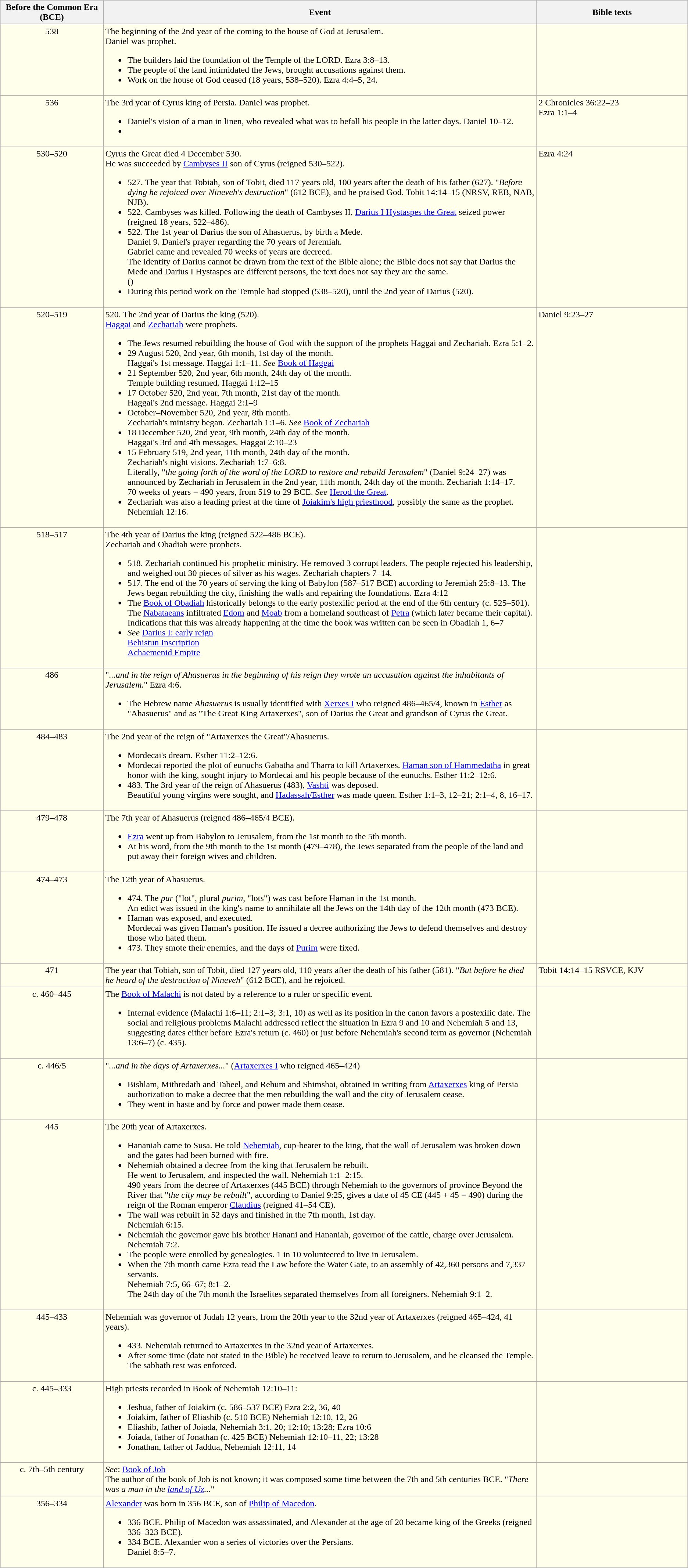<table class="wikitable" style="align:center;">
<tr>
<th style="width:15%;">Before the Common Era<br>(BCE)</th>
<th style="width:63%;">Event</th>
<th style="width:22%;">Bible texts</th>
</tr>
<tr style="text-align:left; background:#ffffec; vertical-align:top;">
<td style="text-align:center;">538 <br> </td>
<td>The beginning of the 2nd year of the coming to the house of God at Jerusalem. <br> Daniel was prophet.<br><ul><li>The builders laid the foundation of the Temple of the LORD. Ezra 3:8–13.</li><li>The people of the land intimidated the Jews, brought accusations against them.</li><li>Work on the house of God ceased (18 years, 538–520). Ezra 4:4–5, 24.</li></ul></td>
<td> <br>  <br> </td>
</tr>
<tr style="text-align:left; background:#ffffec; vertical-align:top;">
<td style="text-align:center;">536 <br> </td>
<td>The 3rd year of Cyrus king of Persia. Daniel was prophet.<br><ul><li>Daniel's vision of a man in linen, who revealed what was to befall his people in the latter days. Daniel 10–12.</li><li></li></ul></td>
<td>2 Chronicles 36:22–23 <br> Ezra 1:1–4 <br> </td>
</tr>
<tr style="text-align:left; background:#ffffec; vertical-align:top;">
<td style="text-align:center;">530–520</td>
<td>Cyrus the Great died 4 December 530. <br> He was succeeded by <a href='#'>Cambyses II</a> son of Cyrus (reigned 530–522).<br><ul><li>527. The year that Tobiah, son of Tobit, died 117 years old, 100 years after the death of his father (627). "<em>Before dying he rejoiced over Nineveh's destruction</em>" (612 BCE), and he praised God. Tobit 14:14–15 (NRSV, REB, NAB, NJB).</li><li>522. Cambyses was killed. Following the death of Cambyses II, <a href='#'>Darius I Hystaspes the Great</a> seized power (reigned 18 years, 522–486).</li><li>522. The 1st year of Darius the son of Ahasuerus, by birth a Mede. <br> Daniel 9. Daniel's prayer regarding the 70 years of Jeremiah. <br> Gabriel came and revealed 70 weeks of years are decreed. <br> The identity of Darius cannot be drawn from the text of the Bible alone; the Bible does not say that Darius the Mede and Darius I Hystaspes are different persons, the text does not say they are the same. <br> ()</li><li>During this period work on the Temple had stopped (538–520), until the 2nd year of Darius (520).</li></ul></td>
<td>Ezra 4:24 <br>  <br>  <br> </td>
</tr>
<tr style="text-align:left; background:#ffffec; vertical-align:top;">
<td style="text-align:center;">520–519 <br> </td>
<td>520. The 2nd year of Darius the king (520). <br> <a href='#'>Haggai</a> and <a href='#'>Zechariah</a> were prophets.<br><ul><li>The Jews resumed rebuilding the house of God with the support of the prophets Haggai and Zechariah. Ezra 5:1–2.</li><li>29 August 520, 2nd year, 6th month, 1st day of the month. <br> Haggai's 1st message. Haggai 1:1–11. <em>See</em> <a href='#'>Book of Haggai</a></li><li>21 September 520, 2nd year, 6th month, 24th day of the month. <br> Temple building resumed. Haggai 1:12–15</li><li>17 October 520, 2nd year, 7th month, 21st day of the month. <br> Haggai's 2nd message. Haggai 2:1–9</li><li>October–November 520, 2nd year, 8th month. <br> Zechariah's ministry began. Zechariah 1:1–6. <em>See</em> <a href='#'>Book of Zechariah</a></li><li>18 December 520, 2nd year, 9th month, 24th day of the month. <br> Haggai's 3rd and 4th messages. Haggai 2:10–23</li><li>15 February 519, 2nd year, 11th month, 24th day of the month. <br> Zechariah's night visions. Zechariah 1:7–6:8. <br> Literally, "<em>the going forth of the word of the LORD to restore and rebuild Jerusalem</em>" (Daniel 9:24–27) was announced by Zechariah in Jerusalem in the 2nd year, 11th month, 24th day of the month. Zechariah 1:14–17. <br> 70 weeks of years = 490 years, from 519 to 29 BCE. <em>See</em> <a href='#'>Herod the Great</a>.</li><li>Zechariah was also a leading priest at the time of <a href='#'>Joiakim's high priesthood</a>, possibly the same as the prophet. Nehemiah 12:16.</li></ul></td>
<td>Daniel 9:23–27 <br>  <br> </td>
</tr>
<tr style="text-align:left; background:#ffffec; vertical-align:top;">
<td style="text-align:center;">518–517</td>
<td>The 4th year of Darius the king (reigned 522–486 BCE). <br> Zechariah and Obadiah were prophets.<br><ul><li>518. Zechariah continued his prophetic ministry. He removed 3 corrupt leaders. The people rejected his leadership, and weighed out 30 pieces of silver as his wages. Zechariah chapters 7–14.</li><li>517. The end of the 70 years of serving the king of Babylon (587–517 BCE) according to Jeremiah 25:8–13. The Jews began rebuilding the city, finishing the walls and repairing the foundations. Ezra 4:12</li><li>The <a href='#'>Book of Obadiah</a> historically belongs to the early postexilic period at the end of the 6th century (c. 525–501). The <a href='#'>Nabataeans</a> infiltrated <a href='#'>Edom</a> and <a href='#'>Moab</a> from a homeland southeast of <a href='#'>Petra</a> (which later became their capital). Indications that this was already happening at the time the book was written can be seen in Obadiah 1, 6–7</li><li><em>See</em> <a href='#'>Darius I: early reign</a> <br> <a href='#'>Behistun Inscription</a> <br> <a href='#'>Achaemenid Empire</a></li></ul></td>
<td> <br>  <br>  <br>  <br>  <br> </td>
</tr>
<tr style="text-align:left; background:#ffffec; vertical-align:top;">
<td style="text-align:center;">486</td>
<td>"<em>...and in the reign of Ahasuerus in the beginning of his reign they wrote an accusation against the inhabitants of Jerusalem.</em>" Ezra 4:6.<br><ul><li>The Hebrew name <em>Ahasuerus</em> is usually identified with <a href='#'>Xerxes I</a> who reigned 486–465/4, known in <a href='#'>Esther</a> as "Ahasuerus" and as "The Great King Artaxerxes", son of Darius the Great and grandson of Cyrus the Great.</li></ul></td>
<td> <br>  <br>  <br>  <br> </td>
</tr>
<tr style="text-align:left; background:#ffffec; vertical-align:top;">
<td style="text-align:center;">484–483 <br> </td>
<td>The 2nd year of the reign of "Artaxerxes the Great"/Ahasuerus.<br><ul><li>Mordecai's dream. Esther 11:2–12:6.</li><li>Mordecai reported the plot of eunuchs Gabatha and Tharra to kill Artaxerxes. <a href='#'>Haman son of Hammedatha</a> in great honor with the king, sought injury to Mordecai and his people because of the eunuchs. Esther 11:2–12:6.</li><li>483. The 3rd year of the reign of Ahasuerus (483), <a href='#'>Vashti</a> was deposed. <br> Beautiful young virgins were sought, and <a href='#'>Hadassah/Esther</a> was made queen. Esther 1:1–3, 12–21; 2:1–4, 8, 16–17.</li></ul></td>
<td> <br> </td>
</tr>
<tr style="text-align:left; background:#ffffec; vertical-align:top;">
<td style="text-align:center;">479–478 <br> </td>
<td>The 7th year of Ahasuerus (reigned 486–465/4 BCE).<br><ul><li><a href='#'>Ezra</a> went up from Babylon to Jerusalem, from the 1st month to the 5th month.</li><li>At his word, from the 9th month to the 1st month (479–478), the Jews separated from the people of the land and put away their foreign wives and children.</li></ul></td>
<td> <br> </td>
</tr>
<tr style="text-align:left; background:#ffffec; vertical-align:top;">
<td style="text-align:center;">474–473 <br> </td>
<td>The 12th year of Ahasuerus.<br><ul><li>474. The <em>pur</em> ("lot", plural <em>purim</em>, "lots") was cast before Haman in the 1st month. <br> An edict was issued in the king's name to annihilate all the Jews on the 14th day of the 12th month (473 BCE).</li><li>Haman was exposed, and executed. <br> Mordecai was given Haman's position. He issued a decree authorizing the Jews to defend themselves and destroy those who hated them.</li><li>473. They smote their enemies, and the days of <a href='#'>Purim</a> were fixed.</li></ul></td>
<td> <br>  <br>  <br>  <br> </td>
</tr>
<tr style="text-align:left; background:#ffffec; vertical-align:top;">
<td style="text-align:center;">471</td>
<td>The year that Tobiah, son of Tobit, died 127 years old, 110 years after the death of his father (581). "<em>But before he died he heard of the destruction of Nineveh</em>" (612 BCE), and he rejoiced.</td>
<td>Tobit 14:14–15 RSVCE, KJV</td>
</tr>
<tr style="text-align:left; background:#ffffec; vertical-align:top;">
<td style="text-align:center;">c. 460–445</td>
<td>The <a href='#'>Book of Malachi</a> is not dated by a reference to a ruler or specific event.<br><ul><li>Internal evidence (Malachi 1:6–11; 2:1–3; 3:1, 10) as well as its position in the canon favors a postexilic date. The social and religious problems Malachi addressed reflect the situation in Ezra 9 and 10 and Nehemiah 5 and 13, suggesting dates either before Ezra's return (c. 460) or just before Nehemiah's second term as governor (Nehemiah 13:6–7) (c. 435).</li></ul></td>
<td> <br>  <br>  <br> </td>
</tr>
<tr style="text-align:left; background:#ffffec; vertical-align:top;">
<td style="text-align:center;">c. 446/5</td>
<td>"<em>...and in the days of Artaxerxes...</em>" (<a href='#'>Artaxerxes I</a> who reigned 465–424)<br><ul><li>Bishlam, Mithredath and Tabeel, and Rehum and Shimshai, obtained in writing from <a href='#'>Artaxerxes</a> king of Persia authorization to make a decree that the men rebuilding the wall and the city of Jerusalem cease.</li><li>They went in haste and by force and power made them cease.</li></ul></td>
<td></td>
</tr>
<tr style="text-align:left; background:#ffffec; vertical-align:top;">
<td style="text-align:center;">445 <br> </td>
<td>The 20th year of Artaxerxes.<br><ul><li>Hananiah came to Susa. He told <a href='#'>Nehemiah</a>, cup-bearer to the king, that the wall of Jerusalem was broken down and the gates had been burned with fire.</li><li>Nehemiah obtained a decree from the king that Jerusalem be rebuilt. <br> He went to Jerusalem, and inspected the wall. Nehemiah 1:1–2:15. <br> 490 years from the decree of Artaxerxes (445 BCE) through Nehemiah to the governors of province Beyond the River that "<em>the city may be rebuilt</em>", according to Daniel 9:25, gives a date of 45 CE (445 + 45 = 490) during the reign of the Roman emperor <a href='#'>Claudius</a> (reigned 41–54 CE).</li><li>The wall was rebuilt in 52 days and finished in the 7th month, 1st day. <br> Nehemiah 6:15.</li><li>Nehemiah the governor gave his brother Hanani and Hananiah, governor of the cattle, charge over Jerusalem. Nehemiah 7:2.</li><li>The people were enrolled by genealogies. 1 in 10 volunteered to live in Jerusalem.</li><li>When the 7th month came Ezra read the Law before the Water Gate, to an assembly of 42,360 persons and 7,337 servants. <br> Nehemiah 7:5, 66–67; 8:1–2. <br> The 24th day of the 7th month the Israelites separated themselves from all foreigners. Nehemiah 9:1–2.</li></ul></td>
<td> <br>  <br>  <br>  <br>  <br>  <br>  <br>  <br> </td>
</tr>
<tr style="text-align:left; background:#ffffec; vertical-align:top;">
<td style="text-align:center;">445–433 <br> </td>
<td>Nehemiah was governor of Judah 12 years, from the 20th year to the 32nd year of Artaxerxes (reigned 465–424, 41 years).<br><ul><li>433. Nehemiah returned to Artaxerxes in the 32nd year of Artaxerxes.</li><li>After some time (date not stated in the Bible) he received leave to return to Jerusalem, and he cleansed the Temple. The sabbath rest was enforced.</li></ul></td>
<td> <br> </td>
</tr>
<tr style="text-align:left; background:#ffffec; vertical-align:top;">
<td style="text-align:center;">c. 445–333</td>
<td>High priests recorded in Book of Nehemiah 12:10–11:<br><ul><li>Jeshua, father of Joiakim (c. 586–537 BCE) Ezra 2:2, 36, 40</li><li>Joiakim, father of Eliashib (c. 510 BCE) Nehemiah 12:10, 12, 26</li><li>Eliashib, father of Joiada, Nehemiah 3:1, 20; 12:10; 13:28; Ezra 10:6</li><li>Joiada, father of Jonathan (c. 425 BCE) Nehemiah 12:10–11, 22; 13:28</li><li>Jonathan, father of Jaddua, Nehemiah 12:11, 14</li></ul></td>
<td></td>
</tr>
<tr style="text-align:left; background:#ffffec; vertical-align:top;">
<td style="text-align:center;">c. 7th–5th century</td>
<td><em>See</em>: <a href='#'>Book of Job</a> <br> The author of the book of Job is not known; it was composed some time between the 7th and 5th centuries BCE. "<em>There was a man in the <a href='#'>land of Uz</a>...</em>"</td>
<td> <br> </td>
</tr>
<tr style="text-align:left; background:#ffffec; vertical-align:top;">
<td style="text-align:center;">356–334</td>
<td><a href='#'>Alexander</a> was born in 356 BCE, son of <a href='#'>Philip of Macedon</a>.<br><ul><li>336 BCE. Philip of Macedon was assassinated, and Alexander at the age of 20 became king of the Greeks (reigned 336–323 BCE).</li><li>334 BCE. Alexander won a series of victories over the Persians. <br> Daniel 8:5–7.</li></ul></td>
<td> <br>  <br>  <br>  <br> </td>
</tr>
</table>
